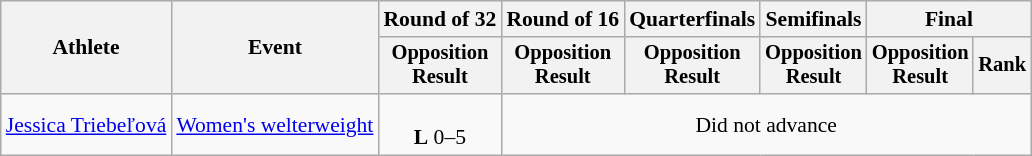<table class="wikitable" style="font-size:90%">
<tr>
<th rowspan="2">Athlete</th>
<th rowspan="2">Event</th>
<th>Round of 32</th>
<th>Round of 16</th>
<th>Quarterfinals</th>
<th>Semifinals</th>
<th colspan=2>Final</th>
</tr>
<tr style="font-size:95%">
<th>Opposition<br>Result</th>
<th>Opposition<br>Result</th>
<th>Opposition<br>Result</th>
<th>Opposition<br>Result</th>
<th>Opposition<br>Result</th>
<th>Rank</th>
</tr>
<tr align=center>
<td align=left><a href='#'>Jessica Triebeľová</a></td>
<td align=left><a href='#'>Women's welterweight</a></td>
<td><br><strong>L</strong> 0–5</td>
<td colspan=5>Did not advance</td>
</tr>
</table>
